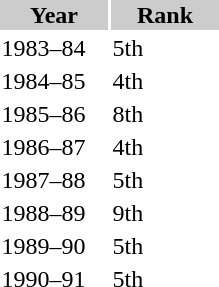<table style="border:'1' 'solid' 'gray' " width="150">
<tr>
<th width="64" bgcolor="#CCCCCC">Year</th>
<th width="64" bgcolor="#CCCCCC">Rank</th>
</tr>
<tr>
<td width="64">1983–84</td>
<td width="64">5th</td>
</tr>
<tr>
<td width="64">1984–85</td>
<td width="64">4th</td>
</tr>
<tr>
<td width="64">1985–86</td>
<td width="64">8th</td>
</tr>
<tr>
<td width="64">1986–87</td>
<td width="64">4th</td>
</tr>
<tr>
<td width="64">1987–88</td>
<td width="64">5th</td>
</tr>
<tr>
<td width="64">1988–89</td>
<td width="64">9th</td>
</tr>
<tr>
<td width="64">1989–90</td>
<td width="64">5th</td>
</tr>
<tr>
<td width="64">1990–91</td>
<td width="64">5th</td>
</tr>
</table>
